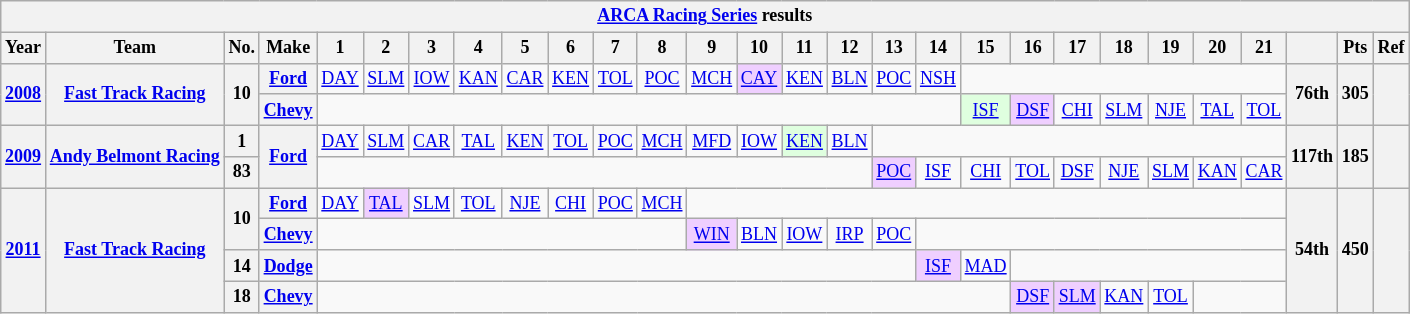<table class="wikitable" style="text-align:center; font-size:75%">
<tr>
<th colspan=48><a href='#'>ARCA Racing Series</a> results</th>
</tr>
<tr>
<th>Year</th>
<th>Team</th>
<th>No.</th>
<th>Make</th>
<th>1</th>
<th>2</th>
<th>3</th>
<th>4</th>
<th>5</th>
<th>6</th>
<th>7</th>
<th>8</th>
<th>9</th>
<th>10</th>
<th>11</th>
<th>12</th>
<th>13</th>
<th>14</th>
<th>15</th>
<th>16</th>
<th>17</th>
<th>18</th>
<th>19</th>
<th>20</th>
<th>21</th>
<th></th>
<th>Pts</th>
<th>Ref</th>
</tr>
<tr>
<th rowspan=2><a href='#'>2008</a></th>
<th rowspan=2><a href='#'>Fast Track Racing</a></th>
<th rowspan=2>10</th>
<th><a href='#'>Ford</a></th>
<td><a href='#'>DAY</a></td>
<td><a href='#'>SLM</a></td>
<td><a href='#'>IOW</a></td>
<td><a href='#'>KAN</a></td>
<td><a href='#'>CAR</a></td>
<td><a href='#'>KEN</a></td>
<td><a href='#'>TOL</a></td>
<td><a href='#'>POC</a></td>
<td><a href='#'>MCH</a></td>
<td style="background:#EFCFFF;"><a href='#'>CAY</a><br></td>
<td><a href='#'>KEN</a></td>
<td><a href='#'>BLN</a></td>
<td><a href='#'>POC</a></td>
<td><a href='#'>NSH</a></td>
<td colspan=7></td>
<th rowspan=2>76th</th>
<th rowspan=2>305</th>
<th rowspan=2></th>
</tr>
<tr>
<th><a href='#'>Chevy</a></th>
<td colspan=14></td>
<td style="background:#DFFFDF;"><a href='#'>ISF</a><br></td>
<td style="background:#EFCFFF;"><a href='#'>DSF</a><br></td>
<td><a href='#'>CHI</a></td>
<td><a href='#'>SLM</a></td>
<td><a href='#'>NJE</a></td>
<td><a href='#'>TAL</a></td>
<td><a href='#'>TOL</a></td>
</tr>
<tr>
<th rowspan=2><a href='#'>2009</a></th>
<th rowspan=2><a href='#'>Andy Belmont Racing</a></th>
<th>1</th>
<th rowspan=2><a href='#'>Ford</a></th>
<td><a href='#'>DAY</a></td>
<td><a href='#'>SLM</a></td>
<td><a href='#'>CAR</a></td>
<td><a href='#'>TAL</a></td>
<td><a href='#'>KEN</a></td>
<td><a href='#'>TOL</a></td>
<td><a href='#'>POC</a></td>
<td><a href='#'>MCH</a></td>
<td><a href='#'>MFD</a></td>
<td><a href='#'>IOW</a></td>
<td style="background:#DFFFDF;"><a href='#'>KEN</a><br></td>
<td><a href='#'>BLN</a></td>
<td colspan=9></td>
<th rowspan=2>117th</th>
<th rowspan=2>185</th>
<th rowspan=2></th>
</tr>
<tr>
<th>83</th>
<td colspan=12></td>
<td style="background:#EFCFFF;"><a href='#'>POC</a><br></td>
<td><a href='#'>ISF</a></td>
<td><a href='#'>CHI</a></td>
<td><a href='#'>TOL</a></td>
<td><a href='#'>DSF</a></td>
<td><a href='#'>NJE</a></td>
<td><a href='#'>SLM</a></td>
<td><a href='#'>KAN</a></td>
<td><a href='#'>CAR</a></td>
</tr>
<tr>
<th rowspan=4><a href='#'>2011</a></th>
<th rowspan=4><a href='#'>Fast Track Racing</a></th>
<th rowspan=2>10</th>
<th><a href='#'>Ford</a></th>
<td><a href='#'>DAY</a></td>
<td style="background:#EFCFFF;"><a href='#'>TAL</a><br></td>
<td><a href='#'>SLM</a></td>
<td><a href='#'>TOL</a></td>
<td><a href='#'>NJE</a></td>
<td><a href='#'>CHI</a></td>
<td><a href='#'>POC</a></td>
<td><a href='#'>MCH</a></td>
<td colspan=13></td>
<th rowspan=4>54th</th>
<th rowspan=4>450</th>
<th rowspan=4></th>
</tr>
<tr>
<th><a href='#'>Chevy</a></th>
<td colspan=8></td>
<td style="background:#EFCFFF;"><a href='#'>WIN</a><br></td>
<td><a href='#'>BLN</a></td>
<td><a href='#'>IOW</a></td>
<td><a href='#'>IRP</a></td>
<td><a href='#'>POC</a></td>
<td colspan=8></td>
</tr>
<tr>
<th>14</th>
<th><a href='#'>Dodge</a></th>
<td colspan=13></td>
<td style="background:#EFCFFF;"><a href='#'>ISF</a><br></td>
<td><a href='#'>MAD</a></td>
<td colspan=6></td>
</tr>
<tr>
<th>18</th>
<th><a href='#'>Chevy</a></th>
<td colspan=15></td>
<td style="background:#EFCFFF;"><a href='#'>DSF</a><br></td>
<td style="background:#EFCFFF;"><a href='#'>SLM</a><br></td>
<td><a href='#'>KAN</a></td>
<td><a href='#'>TOL</a></td>
<td colspan=2></td>
</tr>
</table>
